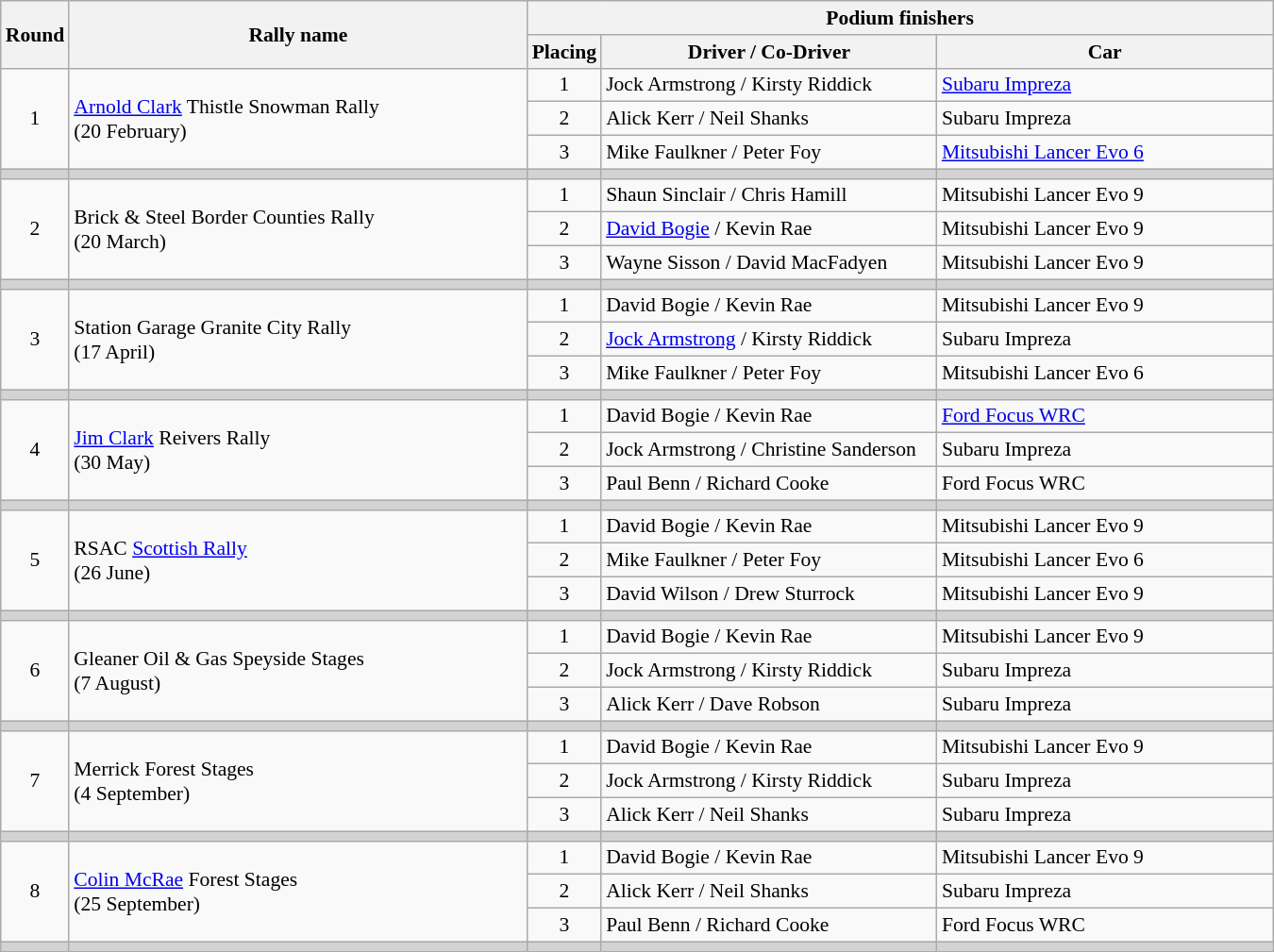<table class="wikitable" style="font-size:90%;">
<tr>
<th rowspan=2>Round</th>
<th style="width:22em" rowspan=2>Rally name</th>
<th colspan=3>Podium finishers</th>
</tr>
<tr>
<th>Placing</th>
<th style="width:16em">Driver / Co-Driver</th>
<th style="width:16em">Car</th>
</tr>
<tr>
<td rowspan=3 align=center>1</td>
<td rowspan=3><a href='#'>Arnold Clark</a> Thistle Snowman Rally<br>(20 February)</td>
<td align=center>1</td>
<td>Jock Armstrong / Kirsty Riddick</td>
<td><a href='#'>Subaru Impreza</a></td>
</tr>
<tr>
<td align=center>2</td>
<td>Alick Kerr / Neil Shanks</td>
<td>Subaru Impreza</td>
</tr>
<tr>
<td align=center>3</td>
<td>Mike Faulkner / Peter Foy</td>
<td><a href='#'>Mitsubishi Lancer Evo 6</a></td>
</tr>
<tr style="background:lightgrey;">
<td></td>
<td></td>
<td></td>
<td></td>
<td></td>
</tr>
<tr>
<td rowspan=3 align=center>2</td>
<td rowspan=3>Brick & Steel Border Counties Rally <br>(20 March)</td>
<td align=center>1</td>
<td>Shaun Sinclair / Chris Hamill</td>
<td>Mitsubishi Lancer Evo 9</td>
</tr>
<tr>
<td align=center>2</td>
<td><a href='#'>David Bogie</a> / Kevin Rae</td>
<td>Mitsubishi Lancer Evo 9</td>
</tr>
<tr>
<td align=center>3</td>
<td>Wayne Sisson / David MacFadyen</td>
<td>Mitsubishi Lancer Evo 9</td>
</tr>
<tr style="background:lightgrey;">
<td></td>
<td></td>
<td></td>
<td></td>
<td></td>
</tr>
<tr>
<td rowspan=3 align=center>3</td>
<td rowspan=3>Station Garage Granite City Rally <br>(17 April)</td>
<td align=center>1</td>
<td>David Bogie / Kevin Rae</td>
<td>Mitsubishi Lancer Evo 9</td>
</tr>
<tr>
<td align=center>2</td>
<td><a href='#'>Jock Armstrong</a> / Kirsty Riddick</td>
<td>Subaru Impreza</td>
</tr>
<tr>
<td align=center>3</td>
<td>Mike Faulkner / Peter Foy</td>
<td>Mitsubishi Lancer Evo 6</td>
</tr>
<tr style="background:lightgrey;">
<td></td>
<td></td>
<td></td>
<td></td>
<td></td>
</tr>
<tr>
<td rowspan=3 align=center>4</td>
<td rowspan=3><a href='#'>Jim Clark</a> Reivers Rally<br>(30 May)</td>
<td align=center>1</td>
<td>David Bogie / Kevin Rae</td>
<td><a href='#'>Ford Focus WRC</a></td>
</tr>
<tr>
<td align=center>2</td>
<td>Jock Armstrong / Christine Sanderson</td>
<td>Subaru Impreza</td>
</tr>
<tr>
<td align=center>3</td>
<td>Paul Benn / Richard Cooke</td>
<td>Ford Focus WRC</td>
</tr>
<tr style="background:lightgrey;">
<td></td>
<td></td>
<td></td>
<td></td>
<td></td>
</tr>
<tr>
<td rowspan=3 align=center>5</td>
<td rowspan=3>RSAC <a href='#'>Scottish Rally</a><br>(26 June)</td>
<td align=center>1</td>
<td>David Bogie / Kevin Rae</td>
<td>Mitsubishi Lancer Evo 9</td>
</tr>
<tr>
<td align=center>2</td>
<td>Mike Faulkner / Peter Foy</td>
<td>Mitsubishi Lancer Evo 6</td>
</tr>
<tr>
<td align=center>3</td>
<td>David Wilson / Drew Sturrock</td>
<td>Mitsubishi Lancer Evo 9</td>
</tr>
<tr style="background:lightgrey;">
<td></td>
<td></td>
<td></td>
<td></td>
<td></td>
</tr>
<tr>
<td rowspan=3 align=center>6</td>
<td rowspan=3>Gleaner Oil & Gas Speyside Stages <br>(7 August)</td>
<td align=center>1</td>
<td>David Bogie / Kevin Rae</td>
<td>Mitsubishi Lancer Evo 9</td>
</tr>
<tr>
<td align=center>2</td>
<td>Jock Armstrong / Kirsty Riddick</td>
<td>Subaru Impreza</td>
</tr>
<tr>
<td align=center>3</td>
<td>Alick Kerr / Dave Robson</td>
<td>Subaru Impreza</td>
</tr>
<tr style="background:lightgrey;">
<td></td>
<td></td>
<td></td>
<td></td>
<td></td>
</tr>
<tr>
<td rowspan=3 align=center>7</td>
<td rowspan=3>Merrick Forest Stages <br>(4 September)</td>
<td align=center>1</td>
<td>David Bogie / Kevin Rae</td>
<td>Mitsubishi Lancer Evo 9</td>
</tr>
<tr>
<td align=center>2</td>
<td>Jock Armstrong / Kirsty Riddick</td>
<td>Subaru Impreza</td>
</tr>
<tr>
<td align=center>3</td>
<td>Alick Kerr / Neil Shanks</td>
<td>Subaru Impreza</td>
</tr>
<tr style="background:lightgrey;">
<td></td>
<td></td>
<td></td>
<td></td>
<td></td>
</tr>
<tr>
<td rowspan=3 align=center>8</td>
<td rowspan=3><a href='#'>Colin McRae</a> Forest Stages <br>(25 September)</td>
<td align=center>1</td>
<td>David Bogie / Kevin Rae</td>
<td>Mitsubishi Lancer Evo 9</td>
</tr>
<tr>
<td align=center>2</td>
<td>Alick Kerr / Neil Shanks</td>
<td>Subaru Impreza</td>
</tr>
<tr>
<td align=center>3</td>
<td>Paul Benn / Richard Cooke</td>
<td>Ford Focus WRC</td>
</tr>
<tr style="background:lightgrey;">
<td></td>
<td></td>
<td></td>
<td></td>
<td></td>
</tr>
</table>
